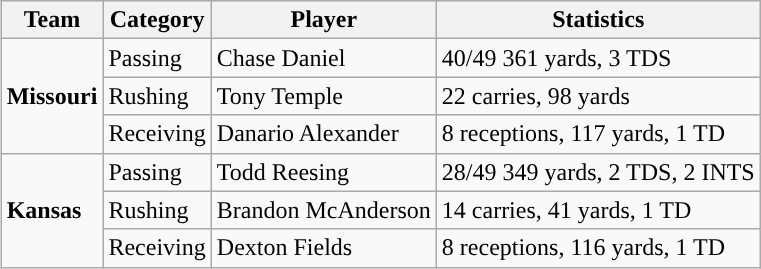<table class="wikitable" style="float: right;">
<tr>
<th>Team</th>
<th>Category</th>
<th>Player</th>
<th>Statistics</th>
</tr>
<tr>
<td rowspan=3><strong>Missouri</strong></td>
<td>Passing</td>
<td>Chase Daniel</td>
<td>40/49 361 yards, 3 TDS</td>
</tr>
<tr>
<td>Rushing</td>
<td>Tony Temple</td>
<td>22 carries, 98 yards</td>
</tr>
<tr>
<td>Receiving</td>
<td>Danario Alexander</td>
<td>8 receptions, 117 yards, 1 TD</td>
</tr>
<tr>
<td rowspan=3><strong>Kansas</strong></td>
<td>Passing</td>
<td>Todd Reesing</td>
<td>28/49 349 yards, 2 TDS, 2 INTS</td>
</tr>
<tr>
<td>Rushing</td>
<td>Brandon McAnderson</td>
<td>14 carries, 41 yards, 1 TD</td>
</tr>
<tr>
<td>Receiving</td>
<td>Dexton Fields</td>
<td>8 receptions, 116 yards, 1 TD</td>
</tr>
</table>
